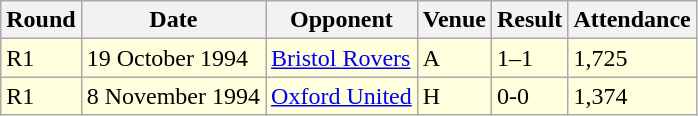<table class="wikitable">
<tr>
<th>Round</th>
<th>Date</th>
<th>Opponent</th>
<th>Venue</th>
<th>Result</th>
<th>Attendance</th>
</tr>
<tr style="background-color: #ffffdd;">
<td>R1</td>
<td>19 October 1994</td>
<td><a href='#'>Bristol Rovers</a></td>
<td>A</td>
<td>1–1</td>
<td>1,725</td>
</tr>
<tr style="background-color: #ffffdd;">
<td>R1</td>
<td>8 November 1994</td>
<td><a href='#'>Oxford United</a></td>
<td>H</td>
<td>0-0</td>
<td>1,374</td>
</tr>
</table>
